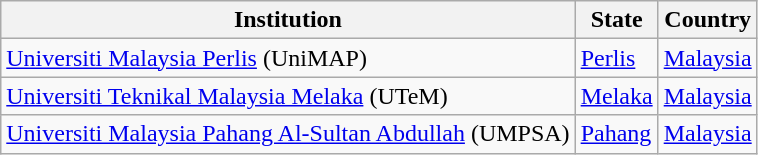<table class="wikitable sortable">
<tr>
<th>Institution</th>
<th>State</th>
<th>Country</th>
</tr>
<tr>
<td><a href='#'>Universiti Malaysia Perlis</a> (UniMAP)</td>
<td><a href='#'>Perlis</a></td>
<td><a href='#'>Malaysia</a></td>
</tr>
<tr>
<td><a href='#'>Universiti Teknikal Malaysia Melaka</a> (UTeM)</td>
<td><a href='#'>Melaka</a></td>
<td><a href='#'>Malaysia</a></td>
</tr>
<tr>
<td><a href='#'>Universiti Malaysia Pahang Al-Sultan Abdullah</a> (UMPSA)</td>
<td><a href='#'>Pahang</a></td>
<td><a href='#'>Malaysia</a></td>
</tr>
</table>
